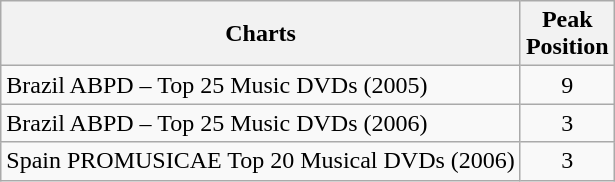<table class="wikitable sortable">
<tr>
<th>Charts</th>
<th>Peak<br>Position</th>
</tr>
<tr>
<td>Brazil ABPD – Top 25 Music DVDs (2005)</td>
<td align="center">9</td>
</tr>
<tr>
<td>Brazil ABPD – Top 25 Music DVDs (2006)</td>
<td align="center">3</td>
</tr>
<tr>
<td>Spain PROMUSICAE Top 20 Musical DVDs (2006)</td>
<td align="center">3</td>
</tr>
</table>
